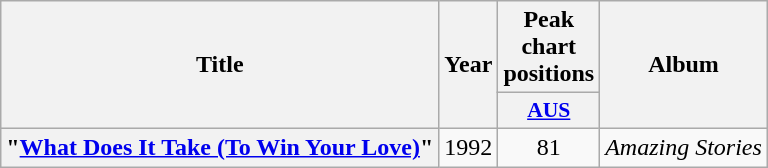<table class="wikitable plainrowheaders" style="text-align:center;">
<tr>
<th scope="col" rowspan="2">Title</th>
<th scope="col" rowspan="2">Year</th>
<th scope="col" colspan="1">Peak chart positions</th>
<th scope="col" rowspan="2">Album</th>
</tr>
<tr>
<th scope="col" style="width:3em;font-size:90%;"><a href='#'>AUS</a><br></th>
</tr>
<tr>
<th scope="row">"<a href='#'>What Does It Take (To Win Your Love)</a>"</th>
<td>1992</td>
<td>81</td>
<td><em>Amazing Stories</em></td>
</tr>
</table>
